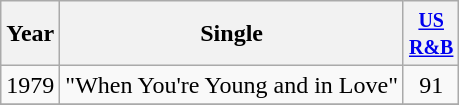<table class="wikitable" style="text-align:center;">
<tr>
<th>Year</th>
<th>Single</th>
<th><small><a href='#'>US<br>R&B</a></small></th>
</tr>
<tr>
<td>1979</td>
<td align="left">"When You're Young and in Love"</td>
<td>91</td>
</tr>
<tr>
</tr>
</table>
